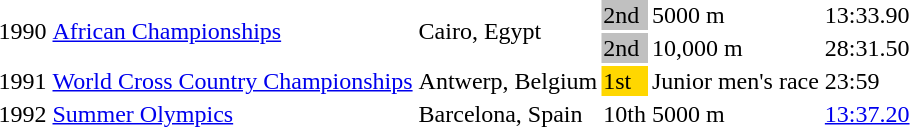<table>
<tr>
<td rowspan=2>1990</td>
<td rowspan=2><a href='#'>African Championships</a></td>
<td rowspan=2>Cairo, Egypt</td>
<td bgcolor=silver>2nd</td>
<td>5000 m</td>
<td>13:33.90</td>
</tr>
<tr>
<td bgcolor=silver>2nd</td>
<td>10,000 m</td>
<td>28:31.50</td>
</tr>
<tr>
<td>1991</td>
<td><a href='#'>World Cross Country Championships</a></td>
<td>Antwerp, Belgium</td>
<td bgcolor=gold>1st</td>
<td>Junior men's race</td>
<td>23:59</td>
</tr>
<tr>
<td>1992</td>
<td><a href='#'>Summer Olympics</a></td>
<td>Barcelona, Spain</td>
<td>10th</td>
<td>5000 m</td>
<td><a href='#'>13:37.20</a></td>
</tr>
<tr>
</tr>
</table>
